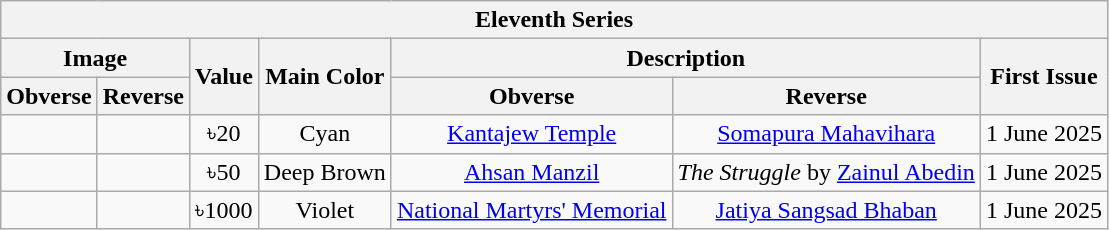<table class="wikitable" style="text-align:center">
<tr>
<th colspan="8">Eleventh Series</th>
</tr>
<tr>
<th colspan="2">Image</th>
<th rowspan="2">Value</th>
<th rowspan="2">Main Color</th>
<th colspan="2">Description</th>
<th rowspan="2">First Issue</th>
</tr>
<tr>
<th>Obverse</th>
<th>Reverse</th>
<th>Obverse</th>
<th>Reverse</th>
</tr>
<tr>
<td></td>
<td></td>
<td>৳20</td>
<td>Cyan</td>
<td><a href='#'>Kantajew Temple</a></td>
<td><a href='#'>Somapura Mahavihara</a></td>
<td>1 June 2025 </td>
</tr>
<tr>
<td></td>
<td></td>
<td>৳50</td>
<td>Deep Brown</td>
<td><a href='#'>Ahsan Manzil</a></td>
<td><em>The Struggle</em> by <a href='#'>Zainul Abedin</a></td>
<td>1 June 2025 </td>
</tr>
<tr>
<td></td>
<td></td>
<td>৳1000</td>
<td>Violet</td>
<td><a href='#'>National Martyrs' Memorial</a></td>
<td><a href='#'>Jatiya Sangsad Bhaban</a></td>
<td>1 June 2025 </td>
</tr>
</table>
